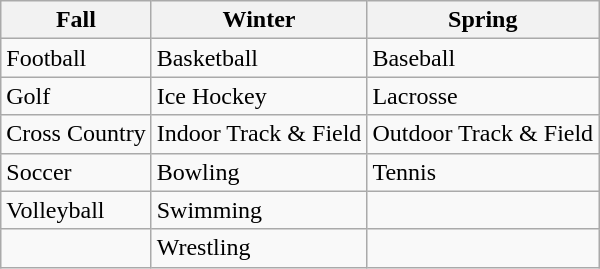<table class="wikitable">
<tr>
<th>Fall</th>
<th>Winter</th>
<th>Spring</th>
</tr>
<tr>
<td>Football</td>
<td>Basketball</td>
<td>Baseball</td>
</tr>
<tr>
<td>Golf</td>
<td>Ice Hockey</td>
<td>Lacrosse</td>
</tr>
<tr>
<td>Cross Country</td>
<td>Indoor Track & Field</td>
<td>Outdoor Track & Field</td>
</tr>
<tr>
<td>Soccer</td>
<td>Bowling</td>
<td>Tennis</td>
</tr>
<tr>
<td>Volleyball</td>
<td>Swimming</td>
<td></td>
</tr>
<tr>
<td></td>
<td>Wrestling</td>
<td></td>
</tr>
</table>
